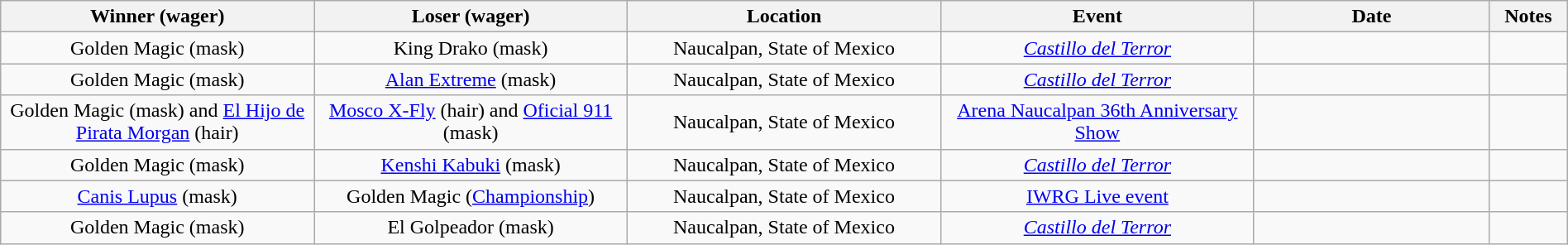<table class="wikitable sortable" width=100%  style="text-align: center">
<tr>
<th width=20% scope="col">Winner (wager)</th>
<th width=20% scope="col">Loser (wager)</th>
<th width=20% scope="col">Location</th>
<th width=20% scope="col">Event</th>
<th width=15% scope="col">Date</th>
<th class="unsortable" width=5% scope="col">Notes</th>
</tr>
<tr>
<td>Golden Magic (mask)</td>
<td>King Drako (mask)</td>
<td>Naucalpan, State of Mexico</td>
<td><em><a href='#'>Castillo del Terror</a></em></td>
<td></td>
<td></td>
</tr>
<tr>
<td>Golden Magic (mask)</td>
<td><a href='#'>Alan Extreme</a> (mask)</td>
<td>Naucalpan, State of Mexico</td>
<td><em><a href='#'>Castillo del Terror</a></em></td>
<td></td>
<td></td>
</tr>
<tr>
<td>Golden Magic (mask) and <a href='#'>El Hijo de Pirata Morgan</a> (hair)</td>
<td><a href='#'>Mosco X-Fly</a> (hair) and <a href='#'>Oficial 911</a> (mask)</td>
<td>Naucalpan, State of Mexico</td>
<td><a href='#'>Arena Naucalpan 36th Anniversary Show</a></td>
<td></td>
<td></td>
</tr>
<tr>
<td>Golden Magic (mask)</td>
<td><a href='#'>Kenshi Kabuki</a> (mask)</td>
<td>Naucalpan, State of Mexico</td>
<td><em><a href='#'>Castillo del Terror</a></em></td>
<td></td>
<td></td>
</tr>
<tr>
<td><a href='#'>Canis Lupus</a> (mask)</td>
<td>Golden Magic (<a href='#'>Championship</a>)</td>
<td>Naucalpan, State of Mexico</td>
<td><a href='#'>IWRG Live event</a></td>
<td></td>
<td> </td>
</tr>
<tr>
<td>Golden Magic (mask)</td>
<td>El Golpeador (mask)</td>
<td>Naucalpan, State of Mexico</td>
<td><em><a href='#'>Castillo del Terror</a></em></td>
<td></td>
<td></td>
</tr>
</table>
